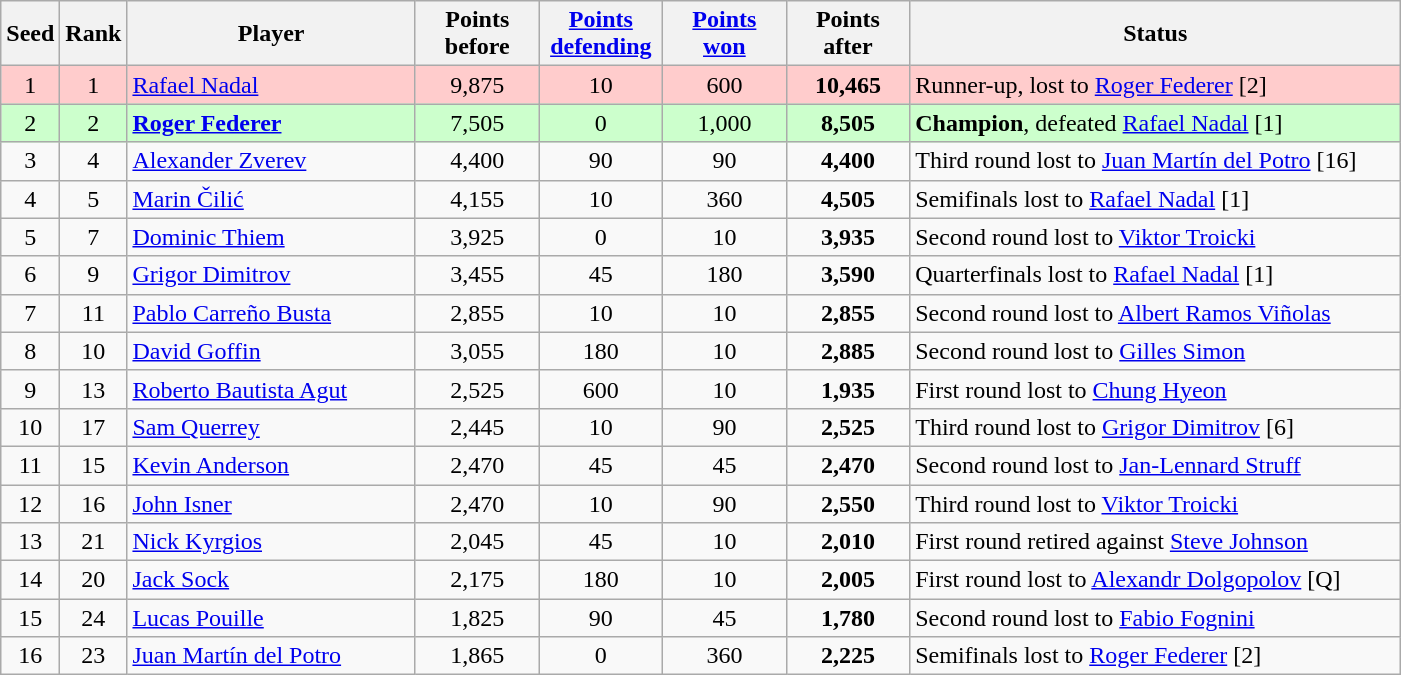<table class="wikitable sortable">
<tr>
<th style="width:30px;">Seed</th>
<th style="width:30px;">Rank</th>
<th style="width:185px;">Player</th>
<th style="width:75px;">Points before</th>
<th style="width:75px;"><a href='#'>Points defending</a></th>
<th style="width:75px;"><a href='#'>Points won</a></th>
<th style="width:75px;">Points after</th>
<th style="width:320px;">Status</th>
</tr>
<tr style="background:#fcc;">
<td style="text-align:center;">1</td>
<td style="text-align:center;">1</td>
<td> <a href='#'>Rafael Nadal</a></td>
<td style="text-align:center;">9,875</td>
<td style="text-align:center;">10</td>
<td style="text-align:center;">600</td>
<td style="text-align:center;"><strong>10,465</strong></td>
<td>Runner-up, lost to  <a href='#'>Roger Federer</a> [2]</td>
</tr>
<tr style="background:#cfc;">
<td style="text-align:center;">2</td>
<td style="text-align:center;">2</td>
<td> <strong><a href='#'>Roger Federer</a></strong></td>
<td style="text-align:center;">7,505</td>
<td style="text-align:center;">0</td>
<td style="text-align:center;">1,000</td>
<td style="text-align:center;"><strong>8,505</strong></td>
<td><strong>Champion</strong>, defeated  <a href='#'>Rafael Nadal</a> [1]</td>
</tr>
<tr>
<td style="text-align:center;">3</td>
<td style="text-align:center;">4</td>
<td> <a href='#'>Alexander Zverev</a></td>
<td style="text-align:center;">4,400</td>
<td style="text-align:center;">90</td>
<td style="text-align:center;">90</td>
<td style="text-align:center;"><strong>4,400</strong></td>
<td>Third round lost to  <a href='#'>Juan Martín del Potro</a> [16]</td>
</tr>
<tr>
<td style="text-align:center;">4</td>
<td style="text-align:center;">5</td>
<td> <a href='#'>Marin Čilić</a></td>
<td style="text-align:center;">4,155</td>
<td style="text-align:center;">10</td>
<td style="text-align:center;">360</td>
<td style="text-align:center;"><strong>4,505</strong></td>
<td>Semifinals lost to  <a href='#'>Rafael Nadal</a> [1]</td>
</tr>
<tr>
<td style="text-align:center;">5</td>
<td style="text-align:center;">7</td>
<td> <a href='#'>Dominic Thiem</a></td>
<td style="text-align:center;">3,925</td>
<td style="text-align:center;">0</td>
<td style="text-align:center;">10</td>
<td style="text-align:center;"><strong>3,935</strong></td>
<td>Second round lost to  <a href='#'>Viktor Troicki</a></td>
</tr>
<tr>
<td style="text-align:center;">6</td>
<td style="text-align:center;">9</td>
<td> <a href='#'>Grigor Dimitrov</a></td>
<td style="text-align:center;">3,455</td>
<td style="text-align:center;">45</td>
<td style="text-align:center;">180</td>
<td style="text-align:center;"><strong>3,590</strong></td>
<td>Quarterfinals lost to  <a href='#'>Rafael Nadal</a> [1]</td>
</tr>
<tr>
<td style="text-align:center;">7</td>
<td style="text-align:center;">11</td>
<td> <a href='#'>Pablo Carreño Busta</a></td>
<td style="text-align:center;">2,855</td>
<td style="text-align:center;">10</td>
<td style="text-align:center;">10</td>
<td style="text-align:center;"><strong>2,855</strong></td>
<td>Second round lost to  <a href='#'>Albert Ramos Viñolas</a></td>
</tr>
<tr>
<td style="text-align:center;">8</td>
<td style="text-align:center;">10</td>
<td> <a href='#'>David Goffin</a></td>
<td style="text-align:center;">3,055</td>
<td style="text-align:center;">180</td>
<td style="text-align:center;">10</td>
<td style="text-align:center;"><strong>2,885</strong></td>
<td>Second round lost to  <a href='#'>Gilles Simon</a></td>
</tr>
<tr>
<td style="text-align:center;">9</td>
<td style="text-align:center;">13</td>
<td> <a href='#'>Roberto Bautista Agut</a></td>
<td style="text-align:center;">2,525</td>
<td style="text-align:center;">600</td>
<td style="text-align:center;">10</td>
<td style="text-align:center;"><strong>1,935</strong></td>
<td>First round lost to  <a href='#'>Chung Hyeon</a></td>
</tr>
<tr>
<td style="text-align:center;">10</td>
<td style="text-align:center;">17</td>
<td> <a href='#'>Sam Querrey</a></td>
<td style="text-align:center;">2,445</td>
<td style="text-align:center;">10</td>
<td style="text-align:center;">90</td>
<td style="text-align:center;"><strong>2,525</strong></td>
<td>Third round lost to  <a href='#'>Grigor Dimitrov</a> [6]</td>
</tr>
<tr>
<td style="text-align:center;">11</td>
<td style="text-align:center;">15</td>
<td> <a href='#'>Kevin Anderson</a></td>
<td style="text-align:center;">2,470</td>
<td style="text-align:center;">45</td>
<td style="text-align:center;">45</td>
<td style="text-align:center;"><strong>2,470</strong></td>
<td>Second round lost to  <a href='#'>Jan-Lennard Struff</a></td>
</tr>
<tr>
<td style="text-align:center;">12</td>
<td style="text-align:center;">16</td>
<td> <a href='#'>John Isner</a></td>
<td style="text-align:center;">2,470</td>
<td style="text-align:center;">10</td>
<td style="text-align:center;">90</td>
<td style="text-align:center;"><strong>2,550</strong></td>
<td>Third round lost to  <a href='#'>Viktor Troicki</a></td>
</tr>
<tr>
<td style="text-align:center;">13</td>
<td style="text-align:center;">21</td>
<td> <a href='#'>Nick Kyrgios</a></td>
<td style="text-align:center;">2,045</td>
<td style="text-align:center;">45</td>
<td style="text-align:center;">10</td>
<td style="text-align:center;"><strong>2,010</strong></td>
<td>First round retired against  <a href='#'>Steve Johnson</a></td>
</tr>
<tr>
<td style="text-align:center;">14</td>
<td style="text-align:center;">20</td>
<td> <a href='#'>Jack Sock</a></td>
<td style="text-align:center;">2,175</td>
<td style="text-align:center;">180</td>
<td style="text-align:center;">10</td>
<td style="text-align:center;"><strong>2,005</strong></td>
<td>First round lost to  <a href='#'>Alexandr Dolgopolov</a> [Q]</td>
</tr>
<tr>
<td style="text-align:center;">15</td>
<td style="text-align:center;">24</td>
<td> <a href='#'>Lucas Pouille</a></td>
<td style="text-align:center;">1,825</td>
<td style="text-align:center;">90</td>
<td style="text-align:center;">45</td>
<td style="text-align:center;"><strong>1,780</strong></td>
<td>Second round lost to  <a href='#'>Fabio Fognini</a></td>
</tr>
<tr>
<td style="text-align:center;">16</td>
<td style="text-align:center;">23</td>
<td> <a href='#'>Juan Martín del Potro</a></td>
<td style="text-align:center;">1,865</td>
<td style="text-align:center;">0</td>
<td style="text-align:center;">360</td>
<td style="text-align:center;"><strong>2,225</strong></td>
<td>Semifinals lost to  <a href='#'>Roger Federer</a> [2]</td>
</tr>
</table>
